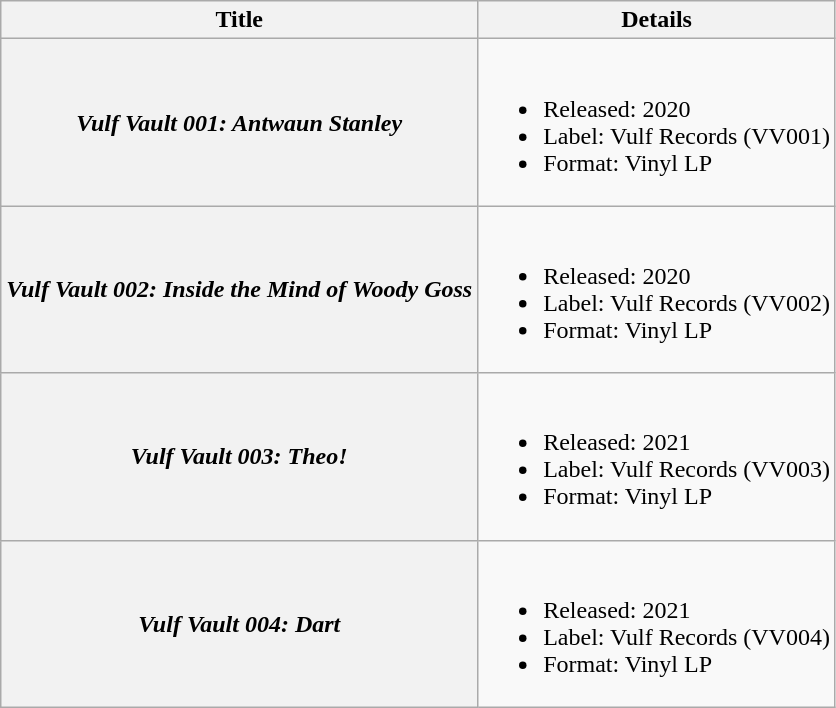<table class="wikitable plainrowheaders">
<tr>
<th>Title</th>
<th>Details</th>
</tr>
<tr>
<th scope="row"><em>Vulf Vault 001: Antwaun Stanley</em></th>
<td><br><ul><li>Released: 2020</li><li>Label: Vulf Records (VV001)</li><li>Format: Vinyl LP</li></ul></td>
</tr>
<tr>
<th scope="row"><em>Vulf Vault 002: Inside the Mind of Woody Goss</em></th>
<td><br><ul><li>Released: 2020</li><li>Label: Vulf Records (VV002)</li><li>Format: Vinyl LP</li></ul></td>
</tr>
<tr>
<th scope="row"><em>Vulf Vault 003: Theo!</em></th>
<td><br><ul><li>Released: 2021</li><li>Label: Vulf Records (VV003)</li><li>Format: Vinyl LP</li></ul></td>
</tr>
<tr>
<th scope="row"><em>Vulf Vault 004: Dart</em></th>
<td><br><ul><li>Released: 2021</li><li>Label: Vulf Records (VV004)</li><li>Format: Vinyl LP</li></ul></td>
</tr>
</table>
